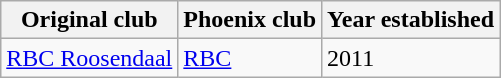<table class="wikitable">
<tr>
<th>Original club</th>
<th>Phoenix club</th>
<th>Year established</th>
</tr>
<tr>
<td><a href='#'>RBC Roosendaal</a></td>
<td><a href='#'>RBC</a></td>
<td>2011</td>
</tr>
</table>
